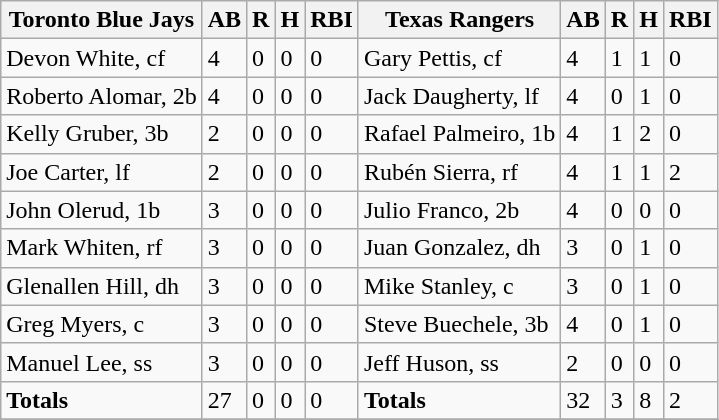<table class="wikitable sortable">
<tr>
<th><strong>Toronto Blue Jays</strong></th>
<th>AB</th>
<th>R</th>
<th>H</th>
<th>RBI</th>
<th><strong>Texas Rangers</strong></th>
<th>AB</th>
<th>R</th>
<th>H</th>
<th>RBI</th>
</tr>
<tr>
<td>Devon White, cf</td>
<td>4</td>
<td>0</td>
<td>0</td>
<td>0</td>
<td>Gary Pettis, cf</td>
<td>4</td>
<td>1</td>
<td>1</td>
<td>0</td>
</tr>
<tr>
<td>Roberto Alomar, 2b</td>
<td>4</td>
<td>0</td>
<td>0</td>
<td>0</td>
<td>Jack Daugherty, lf</td>
<td>4</td>
<td>0</td>
<td>1</td>
<td>0</td>
</tr>
<tr>
<td>Kelly Gruber, 3b</td>
<td>2</td>
<td>0</td>
<td>0</td>
<td>0</td>
<td>Rafael Palmeiro, 1b</td>
<td>4</td>
<td>1</td>
<td>2</td>
<td>0</td>
</tr>
<tr>
<td>Joe Carter, lf</td>
<td>2</td>
<td>0</td>
<td>0</td>
<td>0</td>
<td>Rubén Sierra, rf</td>
<td>4</td>
<td>1</td>
<td>1</td>
<td>2</td>
</tr>
<tr>
<td>John Olerud, 1b</td>
<td>3</td>
<td>0</td>
<td>0</td>
<td>0</td>
<td>Julio Franco, 2b</td>
<td>4</td>
<td>0</td>
<td>0</td>
<td>0</td>
</tr>
<tr>
<td>Mark Whiten, rf</td>
<td>3</td>
<td>0</td>
<td>0</td>
<td>0</td>
<td>Juan Gonzalez, dh</td>
<td>3</td>
<td>0</td>
<td>1</td>
<td>0</td>
</tr>
<tr>
<td>Glenallen Hill, dh</td>
<td>3</td>
<td>0</td>
<td>0</td>
<td>0</td>
<td>Mike Stanley, c</td>
<td>3</td>
<td>0</td>
<td>1</td>
<td>0</td>
</tr>
<tr>
<td>Greg Myers, c</td>
<td>3</td>
<td>0</td>
<td>0</td>
<td>0</td>
<td>Steve Buechele, 3b</td>
<td>4</td>
<td>0</td>
<td>1</td>
<td>0</td>
</tr>
<tr>
<td>Manuel Lee, ss</td>
<td>3</td>
<td>0</td>
<td>0</td>
<td>0</td>
<td>Jeff Huson, ss</td>
<td>2</td>
<td>0</td>
<td>0</td>
<td>0</td>
</tr>
<tr>
<td><strong>Totals</strong></td>
<td>27</td>
<td>0</td>
<td>0</td>
<td>0</td>
<td><strong>Totals</strong></td>
<td>32</td>
<td>3</td>
<td>8</td>
<td>2</td>
</tr>
<tr>
</tr>
</table>
